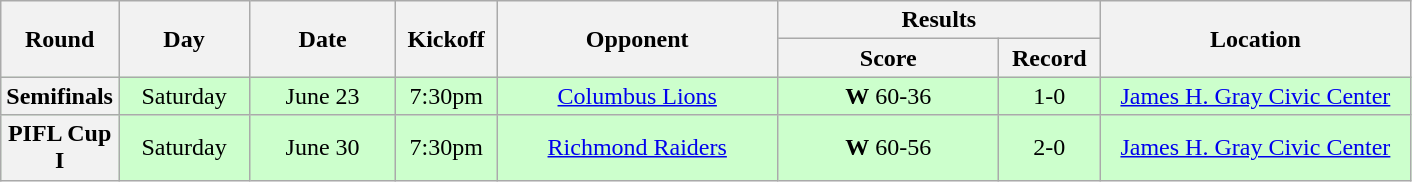<table class="wikitable">
<tr>
<th rowspan="2" width="40">Round</th>
<th rowspan="2" width="80">Day</th>
<th rowspan="2" width="90">Date</th>
<th rowspan="2" width="60">Kickoff</th>
<th rowspan="2" width="180">Opponent</th>
<th colspan="2" width="200">Results</th>
<th rowspan="2" width="200">Location</th>
</tr>
<tr>
<th width="140">Score</th>
<th width="60">Record</th>
</tr>
<tr align="center" bgcolor="#CCFFCC">
<th>Semifinals</th>
<td>Saturday</td>
<td>June 23</td>
<td>7:30pm</td>
<td><a href='#'>Columbus Lions</a></td>
<td><strong>W</strong> 60-36</td>
<td>1-0</td>
<td><a href='#'>James H. Gray Civic Center</a></td>
</tr>
<tr align="center" bgcolor="#CCFFCC">
<th>PIFL Cup I</th>
<td>Saturday</td>
<td>June 30</td>
<td>7:30pm</td>
<td><a href='#'>Richmond Raiders</a></td>
<td><strong>W</strong> 60-56</td>
<td>2-0</td>
<td><a href='#'>James H. Gray Civic Center</a></td>
</tr>
</table>
